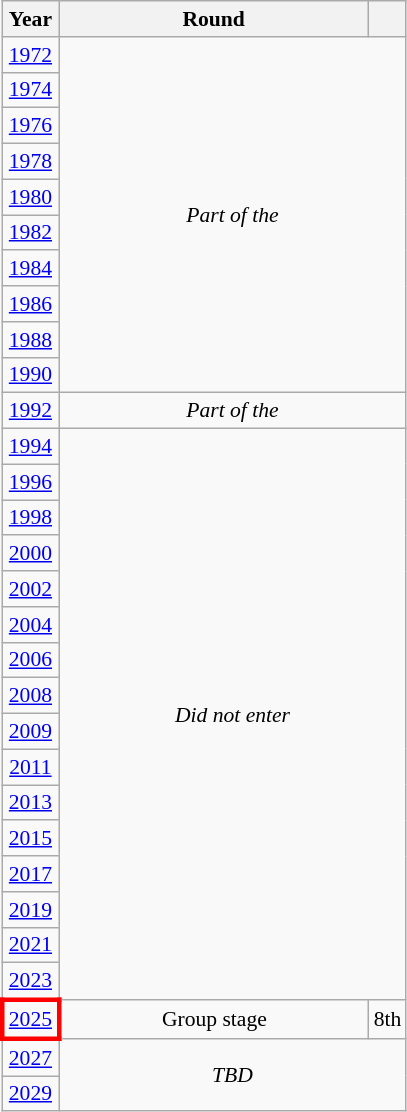<table class="wikitable" style="text-align: center; font-size:90%">
<tr>
<th>Year</th>
<th style="width:200px">Round</th>
<th></th>
</tr>
<tr>
<td><a href='#'>1972</a></td>
<td colspan="2" rowspan="10"><em>Part of the </em></td>
</tr>
<tr>
<td><a href='#'>1974</a></td>
</tr>
<tr>
<td><a href='#'>1976</a></td>
</tr>
<tr>
<td><a href='#'>1978</a></td>
</tr>
<tr>
<td><a href='#'>1980</a></td>
</tr>
<tr>
<td><a href='#'>1982</a></td>
</tr>
<tr>
<td><a href='#'>1984</a></td>
</tr>
<tr>
<td><a href='#'>1986</a></td>
</tr>
<tr>
<td><a href='#'>1988</a></td>
</tr>
<tr>
<td><a href='#'>1990</a></td>
</tr>
<tr>
<td><a href='#'>1992</a></td>
<td colspan="2"><em>Part of the </em></td>
</tr>
<tr>
<td><a href='#'>1994</a></td>
<td colspan="2" rowspan="16"><em>Did not enter</em></td>
</tr>
<tr>
<td><a href='#'>1996</a></td>
</tr>
<tr>
<td><a href='#'>1998</a></td>
</tr>
<tr>
<td><a href='#'>2000</a></td>
</tr>
<tr>
<td><a href='#'>2002</a></td>
</tr>
<tr>
<td><a href='#'>2004</a></td>
</tr>
<tr>
<td><a href='#'>2006</a></td>
</tr>
<tr>
<td><a href='#'>2008</a></td>
</tr>
<tr>
<td><a href='#'>2009</a></td>
</tr>
<tr>
<td><a href='#'>2011</a></td>
</tr>
<tr>
<td><a href='#'>2013</a></td>
</tr>
<tr>
<td><a href='#'>2015</a></td>
</tr>
<tr>
<td><a href='#'>2017</a></td>
</tr>
<tr>
<td><a href='#'>2019</a></td>
</tr>
<tr>
<td><a href='#'>2021</a></td>
</tr>
<tr>
<td><a href='#'>2023</a></td>
</tr>
<tr>
<td style="border: 3px solid red"><a href='#'>2025</a></td>
<td>Group stage</td>
<td>8th</td>
</tr>
<tr>
<td><a href='#'>2027</a></td>
<td colspan="2" rowspan="2"><em>TBD</em></td>
</tr>
<tr>
<td><a href='#'>2029</a></td>
</tr>
</table>
